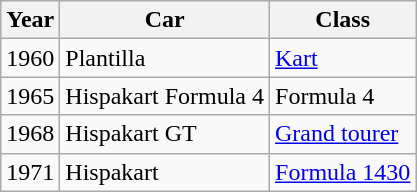<table class="wikitable">
<tr>
<th>Year</th>
<th>Car</th>
<th>Class</th>
</tr>
<tr>
<td>1960</td>
<td>Plantilla</td>
<td><a href='#'>Kart</a></td>
</tr>
<tr>
<td>1965</td>
<td>Hispakart Formula 4</td>
<td>Formula 4</td>
</tr>
<tr>
<td>1968</td>
<td>Hispakart GT</td>
<td><a href='#'>Grand tourer</a></td>
</tr>
<tr>
<td>1971</td>
<td>Hispakart</td>
<td><a href='#'>Formula 1430</a></td>
</tr>
</table>
